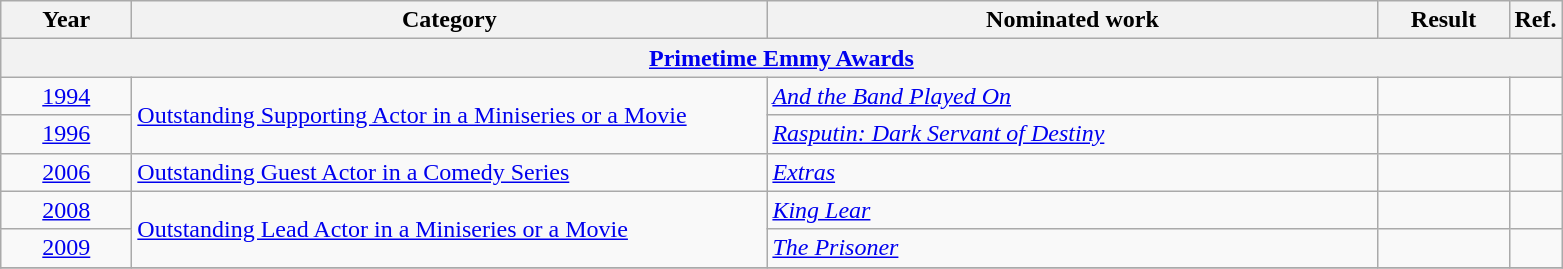<table class=wikitable>
<tr>
<th scope="col" style="width:5em;">Year</th>
<th scope="col" style="width:26em;">Category</th>
<th scope="col" style="width:25em;">Nominated work</th>
<th scope="col" style="width:5em;">Result</th>
<th>Ref.</th>
</tr>
<tr>
<th colspan=5><a href='#'>Primetime Emmy Awards</a></th>
</tr>
<tr>
<td style="text-align:center;"><a href='#'>1994</a></td>
<td rowspan="2"><a href='#'>Outstanding Supporting Actor in a Miniseries or a Movie</a></td>
<td><em><a href='#'>And the Band Played On</a></em></td>
<td></td>
<td style="text-align:center;"></td>
</tr>
<tr>
<td style="text-align:center;"><a href='#'>1996</a></td>
<td><em><a href='#'>Rasputin: Dark Servant of Destiny</a></em></td>
<td></td>
<td style="text-align:center;"></td>
</tr>
<tr>
<td style="text-align:center;"><a href='#'>2006</a></td>
<td><a href='#'>Outstanding Guest Actor in a Comedy Series</a></td>
<td><em><a href='#'>Extras</a></em></td>
<td></td>
<td style="text-align:center;"></td>
</tr>
<tr>
<td style="text-align:center;"><a href='#'>2008</a></td>
<td rowspan="2"><a href='#'>Outstanding Lead Actor in a Miniseries or a Movie</a></td>
<td><em><a href='#'>King Lear</a></em></td>
<td></td>
<td style="text-align:center;"></td>
</tr>
<tr>
<td style="text-align:center;"><a href='#'>2009</a></td>
<td><em><a href='#'>The Prisoner</a></em></td>
<td></td>
<td style="text-align:center;"></td>
</tr>
<tr>
</tr>
</table>
